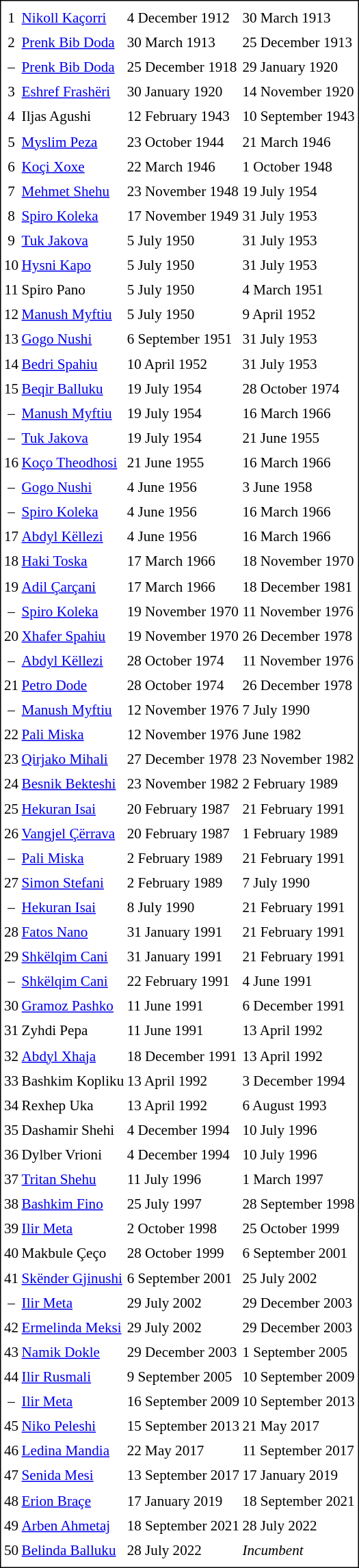<table cellpadding="0" cellspacing="3" style="border:1px solid #000000; font-size:88%; line-height: 1.5em;">
<tr>
<td><strong></strong></td>
<td><strong></strong></td>
<td colspan="2"></td>
</tr>
<tr>
<td align="center">1</td>
<td><a href='#'>Nikoll Kaçorri</a></td>
<td>4 December 1912</td>
<td>30 March 1913</td>
</tr>
<tr>
<td align="center">2</td>
<td><a href='#'>Prenk Bib Doda</a></td>
<td>30 March 1913</td>
<td>25 December 1913</td>
</tr>
<tr>
<td align="center">–</td>
<td><a href='#'>Prenk Bib Doda</a></td>
<td>25 December 1918</td>
<td>29 January 1920</td>
</tr>
<tr>
<td align="center">3</td>
<td><a href='#'>Eshref Frashëri</a></td>
<td>30 January 1920</td>
<td>14 November 1920</td>
</tr>
<tr>
<td align="center">4</td>
<td>Iljas Agushi</td>
<td>12 February 1943</td>
<td>10 September 1943</td>
</tr>
<tr>
<td align="center">5</td>
<td><a href='#'>Myslim Peza</a></td>
<td>23 October 1944</td>
<td>21 March 1946</td>
</tr>
<tr>
<td align="center">6</td>
<td><a href='#'>Koçi Xoxe</a></td>
<td>22 March 1946</td>
<td>1 October 1948</td>
</tr>
<tr>
<td align="center">7</td>
<td><a href='#'>Mehmet Shehu</a></td>
<td>23 November 1948</td>
<td>19 July 1954</td>
</tr>
<tr>
<td align="center">8</td>
<td><a href='#'>Spiro Koleka</a></td>
<td>17 November 1949</td>
<td>31 July 1953</td>
</tr>
<tr>
<td align="center">9</td>
<td><a href='#'>Tuk Jakova</a></td>
<td>5 July 1950</td>
<td>31 July 1953</td>
</tr>
<tr>
<td align="center">10</td>
<td><a href='#'>Hysni Kapo</a></td>
<td>5 July 1950</td>
<td>31 July 1953</td>
</tr>
<tr>
<td align="center">11</td>
<td>Spiro Pano</td>
<td>5 July 1950</td>
<td>4 March 1951</td>
</tr>
<tr>
<td align="center">12</td>
<td><a href='#'>Manush Myftiu</a></td>
<td>5 July 1950</td>
<td>9 April 1952</td>
</tr>
<tr>
<td align="center">13</td>
<td><a href='#'>Gogo Nushi</a></td>
<td>6 September 1951</td>
<td>31 July 1953</td>
</tr>
<tr>
<td align="center">14</td>
<td><a href='#'>Bedri Spahiu</a></td>
<td>10 April 1952</td>
<td>31 July 1953</td>
</tr>
<tr>
<td align="center">15</td>
<td><a href='#'>Beqir Balluku</a></td>
<td>19 July 1954</td>
<td>28 October 1974</td>
</tr>
<tr>
<td align="center">–</td>
<td><a href='#'>Manush Myftiu</a></td>
<td>19 July 1954</td>
<td>16 March 1966</td>
</tr>
<tr>
<td align="center">–</td>
<td><a href='#'>Tuk Jakova</a></td>
<td>19 July 1954</td>
<td>21 June 1955</td>
</tr>
<tr>
<td align="center">16</td>
<td><a href='#'>Koço Theodhosi</a></td>
<td>21 June 1955</td>
<td>16 March 1966</td>
</tr>
<tr>
<td align="center">–</td>
<td><a href='#'>Gogo Nushi</a></td>
<td>4 June 1956</td>
<td>3 June 1958</td>
</tr>
<tr>
<td align="center">–</td>
<td><a href='#'>Spiro Koleka</a></td>
<td>4 June 1956</td>
<td>16 March 1966</td>
</tr>
<tr>
<td align="center">17</td>
<td><a href='#'>Abdyl Këllezi</a></td>
<td>4 June 1956</td>
<td>16 March 1966</td>
</tr>
<tr>
<td align="center">18</td>
<td><a href='#'>Haki Toska</a></td>
<td>17 March 1966</td>
<td>18 November 1970</td>
</tr>
<tr>
<td align="center">19</td>
<td><a href='#'>Adil Çarçani</a></td>
<td>17 March 1966</td>
<td>18 December 1981</td>
</tr>
<tr>
<td align="center">–</td>
<td><a href='#'>Spiro Koleka</a></td>
<td>19 November 1970</td>
<td>11 November 1976</td>
</tr>
<tr>
<td align="center">20</td>
<td><a href='#'>Xhafer Spahiu</a></td>
<td>19 November 1970</td>
<td>26 December 1978</td>
</tr>
<tr>
<td align="center">–</td>
<td><a href='#'>Abdyl Këllezi</a></td>
<td>28 October 1974</td>
<td>11 November 1976</td>
</tr>
<tr>
<td align="center">21</td>
<td><a href='#'>Petro Dode</a></td>
<td>28 October 1974</td>
<td>26 December 1978</td>
</tr>
<tr>
<td align="center">–</td>
<td><a href='#'>Manush Myftiu</a></td>
<td>12 November 1976</td>
<td>7 July 1990</td>
</tr>
<tr>
<td align="center">22</td>
<td><a href='#'>Pali Miska</a></td>
<td>12 November 1976</td>
<td>June 1982</td>
</tr>
<tr>
<td align="center">23</td>
<td><a href='#'>Qirjako Mihali</a></td>
<td>27 December 1978</td>
<td>23 November 1982</td>
</tr>
<tr>
<td align="center">24</td>
<td><a href='#'>Besnik Bekteshi</a></td>
<td>23 November 1982</td>
<td>2 February 1989</td>
</tr>
<tr>
<td align="center">25</td>
<td><a href='#'>Hekuran Isai</a></td>
<td>20 February 1987</td>
<td>21 February 1991</td>
</tr>
<tr>
<td align="center">26</td>
<td><a href='#'>Vangjel Çërrava</a></td>
<td>20 February 1987</td>
<td>1 February 1989</td>
</tr>
<tr>
<td align="center">–</td>
<td><a href='#'>Pali Miska</a></td>
<td>2 February 1989</td>
<td>21 February 1991</td>
</tr>
<tr>
<td align="center">27</td>
<td><a href='#'>Simon Stefani</a></td>
<td>2 February 1989</td>
<td>7 July 1990</td>
</tr>
<tr>
<td align="center">–</td>
<td><a href='#'>Hekuran Isai</a></td>
<td>8 July 1990</td>
<td>21 February 1991</td>
</tr>
<tr>
<td align="center">28</td>
<td><a href='#'>Fatos Nano</a></td>
<td>31 January 1991</td>
<td>21 February 1991</td>
</tr>
<tr>
<td align="center">29</td>
<td><a href='#'>Shkëlqim Cani</a></td>
<td>31 January 1991</td>
<td>21 February 1991</td>
</tr>
<tr>
<td align="center">–</td>
<td><a href='#'>Shkëlqim Cani</a></td>
<td>22 February 1991</td>
<td>4 June 1991</td>
</tr>
<tr>
<td align="center">30</td>
<td><a href='#'>Gramoz Pashko</a></td>
<td>11 June 1991</td>
<td>6 December 1991</td>
</tr>
<tr>
<td align="center">31</td>
<td>Zyhdi Pepa</td>
<td>11 June 1991</td>
<td>13 April 1992</td>
</tr>
<tr>
<td align="center">32</td>
<td><a href='#'>Abdyl Xhaja</a></td>
<td>18 December 1991</td>
<td>13 April 1992</td>
</tr>
<tr>
<td align="center">33</td>
<td>Bashkim Kopliku</td>
<td>13 April 1992</td>
<td>3 December 1994</td>
</tr>
<tr>
<td align="center">34</td>
<td>Rexhep Uka</td>
<td>13 April 1992</td>
<td>6 August 1993</td>
</tr>
<tr>
<td align="center">35</td>
<td>Dashamir Shehi</td>
<td>4 December 1994</td>
<td>10 July 1996</td>
</tr>
<tr>
<td align="center">36</td>
<td>Dylber Vrioni</td>
<td>4 December 1994</td>
<td>10 July 1996</td>
</tr>
<tr>
<td align="center">37</td>
<td><a href='#'>Tritan Shehu</a></td>
<td>11 July 1996</td>
<td>1 March 1997</td>
</tr>
<tr>
<td align="center">38</td>
<td><a href='#'>Bashkim Fino</a></td>
<td>25 July 1997</td>
<td>28 September 1998</td>
</tr>
<tr>
<td align="center">39</td>
<td><a href='#'>Ilir Meta</a></td>
<td>2 October 1998</td>
<td>25 October 1999</td>
</tr>
<tr>
<td align="center">40</td>
<td>Makbule Çeço</td>
<td>28 October 1999</td>
<td>6 September 2001</td>
</tr>
<tr>
<td align="center">41</td>
<td><a href='#'>Skënder Gjinushi</a></td>
<td>6 September 2001</td>
<td>25 July 2002</td>
</tr>
<tr>
<td align="center">–</td>
<td><a href='#'>Ilir Meta</a></td>
<td>29 July 2002</td>
<td>29 December 2003</td>
</tr>
<tr>
<td align="center">42</td>
<td><a href='#'>Ermelinda Meksi</a></td>
<td>29 July 2002</td>
<td>29 December 2003</td>
</tr>
<tr>
<td align="center">43</td>
<td><a href='#'>Namik Dokle</a></td>
<td>29 December 2003</td>
<td>1 September 2005</td>
</tr>
<tr>
<td align="center">44</td>
<td><a href='#'>Ilir Rusmali</a></td>
<td>9 September 2005</td>
<td>10 September 2009</td>
</tr>
<tr>
<td align="center">–</td>
<td><a href='#'>Ilir Meta</a></td>
<td>16 September 2009</td>
<td>10 September 2013</td>
</tr>
<tr>
<td align="center">45</td>
<td><a href='#'>Niko Peleshi</a></td>
<td>15 September 2013</td>
<td>21 May 2017</td>
</tr>
<tr>
<td align="center">46</td>
<td><a href='#'>Ledina Mandia</a></td>
<td>22 May 2017</td>
<td>11 September 2017</td>
</tr>
<tr>
<td align="center">47</td>
<td><a href='#'>Senida Mesi</a></td>
<td>13 September 2017</td>
<td>17 January 2019</td>
</tr>
<tr>
<td align="center">48</td>
<td><a href='#'>Erion Braçe</a></td>
<td>17 January 2019</td>
<td>18 September 2021</td>
</tr>
<tr>
<td align="center">49</td>
<td><a href='#'>Arben Ahmetaj</a></td>
<td>18 September 2021</td>
<td>28 July 2022</td>
</tr>
<tr>
<td align="center">50</td>
<td><a href='#'>Belinda Balluku</a></td>
<td>28 July 2022</td>
<td><em>Incumbent</em></td>
</tr>
<tr>
</tr>
</table>
